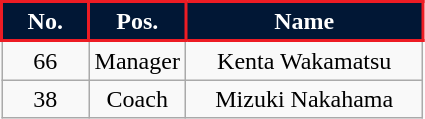<table class="wikitable" style="text-align: center;">
<tr>
<th style="background:#011735; color:#FFFFFF; border:2px solid #ED1C24; width: 50px;">No.</th>
<th style="background:#011735; color:#FFFFFF; border:2px solid #ED1C24; width: 50px;">Pos.</th>
<th style="background:#011735; color:#FFFFFF; border:2px solid #ED1C24; width: 150px;">Name</th>
</tr>
<tr>
<td>66</td>
<td>Manager</td>
<td>Kenta Wakamatsu</td>
</tr>
<tr>
<td>38</td>
<td>Coach</td>
<td>Mizuki Nakahama</td>
</tr>
</table>
